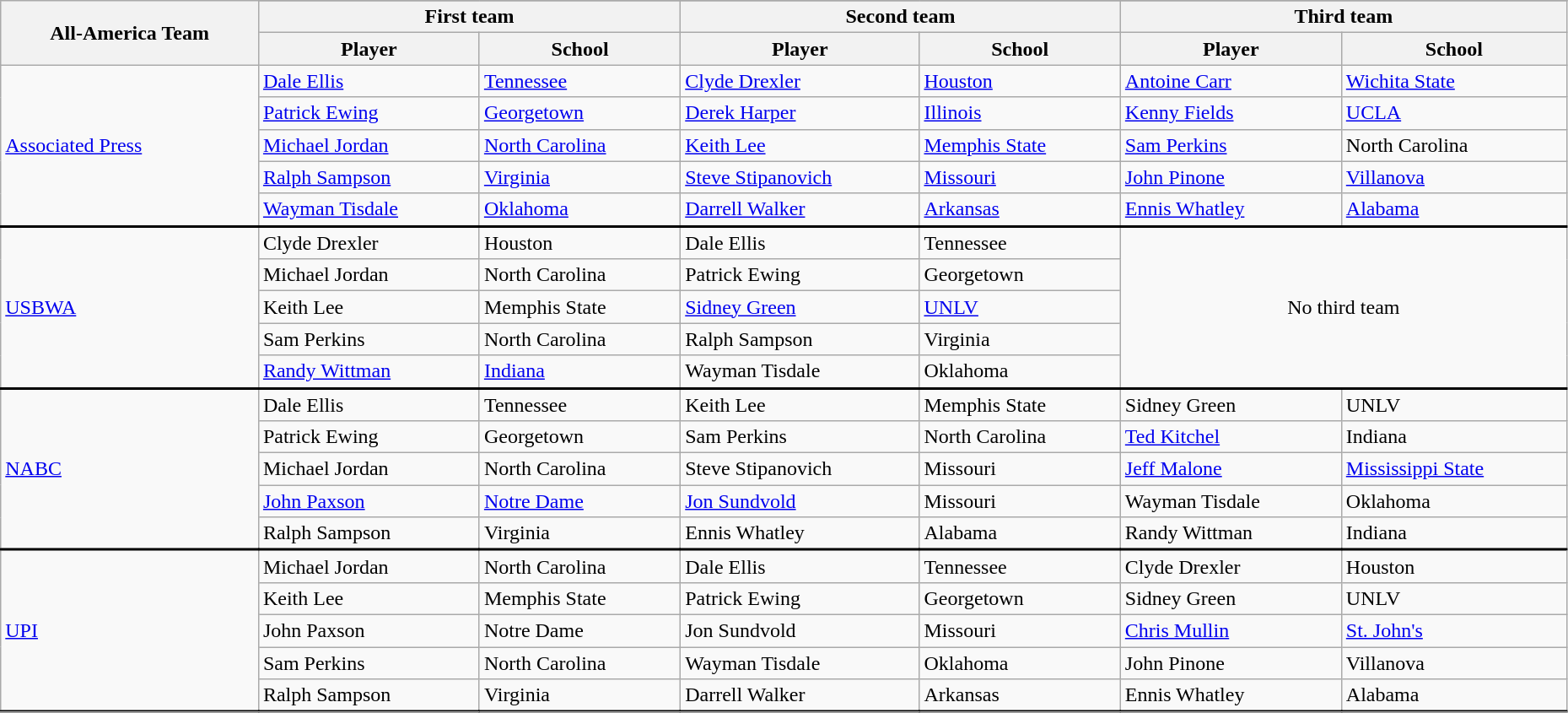<table class="wikitable" style="width:98%;">
<tr>
<th rowspan=3>All-America Team</th>
</tr>
<tr>
<th colspan=2>First team</th>
<th colspan=2>Second team</th>
<th colspan=2>Third team</th>
</tr>
<tr>
<th>Player</th>
<th>School</th>
<th>Player</th>
<th>School</th>
<th>Player</th>
<th>School</th>
</tr>
<tr>
<td rowspan=5><a href='#'>Associated Press</a></td>
<td><a href='#'>Dale Ellis</a></td>
<td><a href='#'>Tennessee</a></td>
<td><a href='#'>Clyde Drexler</a></td>
<td><a href='#'>Houston</a></td>
<td><a href='#'>Antoine Carr</a></td>
<td><a href='#'>Wichita State</a></td>
</tr>
<tr>
<td><a href='#'>Patrick Ewing</a></td>
<td><a href='#'>Georgetown</a></td>
<td><a href='#'>Derek Harper</a></td>
<td><a href='#'>Illinois</a></td>
<td><a href='#'>Kenny Fields</a></td>
<td><a href='#'>UCLA</a></td>
</tr>
<tr>
<td><a href='#'>Michael Jordan</a></td>
<td><a href='#'>North Carolina</a></td>
<td><a href='#'>Keith Lee</a></td>
<td><a href='#'>Memphis State</a></td>
<td><a href='#'>Sam Perkins</a></td>
<td>North Carolina</td>
</tr>
<tr>
<td><a href='#'>Ralph Sampson</a></td>
<td><a href='#'>Virginia</a></td>
<td><a href='#'>Steve Stipanovich</a></td>
<td><a href='#'>Missouri</a></td>
<td><a href='#'>John Pinone</a></td>
<td><a href='#'>Villanova</a></td>
</tr>
<tr>
<td><a href='#'>Wayman Tisdale</a></td>
<td><a href='#'>Oklahoma</a></td>
<td><a href='#'>Darrell Walker</a></td>
<td><a href='#'>Arkansas</a></td>
<td><a href='#'>Ennis Whatley</a></td>
<td><a href='#'>Alabama</a></td>
</tr>
<tr style = "border-top:2px solid black;">
<td rowspan=5><a href='#'>USBWA</a></td>
<td>Clyde Drexler</td>
<td>Houston</td>
<td>Dale Ellis</td>
<td>Tennessee</td>
<td rowspan=5 colspan=3 align=center>No third team</td>
</tr>
<tr>
<td>Michael Jordan</td>
<td>North Carolina</td>
<td>Patrick Ewing</td>
<td>Georgetown</td>
</tr>
<tr>
<td>Keith Lee</td>
<td>Memphis State</td>
<td><a href='#'>Sidney Green</a></td>
<td><a href='#'>UNLV</a></td>
</tr>
<tr>
<td>Sam Perkins</td>
<td>North Carolina</td>
<td>Ralph Sampson</td>
<td>Virginia</td>
</tr>
<tr>
<td><a href='#'>Randy Wittman</a></td>
<td><a href='#'>Indiana</a></td>
<td>Wayman Tisdale</td>
<td>Oklahoma</td>
</tr>
<tr style = "border-top:2px solid black;">
<td rowspan=5><a href='#'>NABC</a></td>
<td>Dale Ellis</td>
<td>Tennessee</td>
<td>Keith Lee</td>
<td>Memphis State</td>
<td>Sidney Green</td>
<td>UNLV</td>
</tr>
<tr>
<td>Patrick Ewing</td>
<td>Georgetown</td>
<td>Sam Perkins</td>
<td>North Carolina</td>
<td><a href='#'>Ted Kitchel</a></td>
<td>Indiana</td>
</tr>
<tr>
<td>Michael Jordan</td>
<td>North Carolina</td>
<td>Steve Stipanovich</td>
<td>Missouri</td>
<td><a href='#'>Jeff Malone</a></td>
<td><a href='#'>Mississippi State</a></td>
</tr>
<tr>
<td><a href='#'>John Paxson</a></td>
<td><a href='#'>Notre Dame</a></td>
<td><a href='#'>Jon Sundvold</a></td>
<td>Missouri</td>
<td>Wayman Tisdale</td>
<td>Oklahoma</td>
</tr>
<tr>
<td>Ralph Sampson</td>
<td>Virginia</td>
<td>Ennis Whatley</td>
<td>Alabama</td>
<td>Randy Wittman</td>
<td>Indiana</td>
</tr>
<tr style = "border-top:2px solid black;">
<td rowspan=5><a href='#'>UPI</a></td>
<td>Michael Jordan</td>
<td>North Carolina</td>
<td>Dale Ellis</td>
<td>Tennessee</td>
<td>Clyde Drexler</td>
<td>Houston</td>
</tr>
<tr>
<td>Keith Lee</td>
<td>Memphis State</td>
<td>Patrick Ewing</td>
<td>Georgetown</td>
<td>Sidney Green</td>
<td>UNLV</td>
</tr>
<tr>
<td>John Paxson</td>
<td>Notre Dame</td>
<td>Jon Sundvold</td>
<td>Missouri</td>
<td><a href='#'>Chris Mullin</a></td>
<td><a href='#'>St. John's</a></td>
</tr>
<tr>
<td>Sam Perkins</td>
<td>North Carolina</td>
<td>Wayman Tisdale</td>
<td>Oklahoma</td>
<td>John Pinone</td>
<td>Villanova</td>
</tr>
<tr>
<td>Ralph Sampson</td>
<td>Virginia</td>
<td>Darrell Walker</td>
<td>Arkansas</td>
<td>Ennis Whatley</td>
<td>Alabama</td>
</tr>
<tr style = "border-top:2px solid black;">
</tr>
</table>
